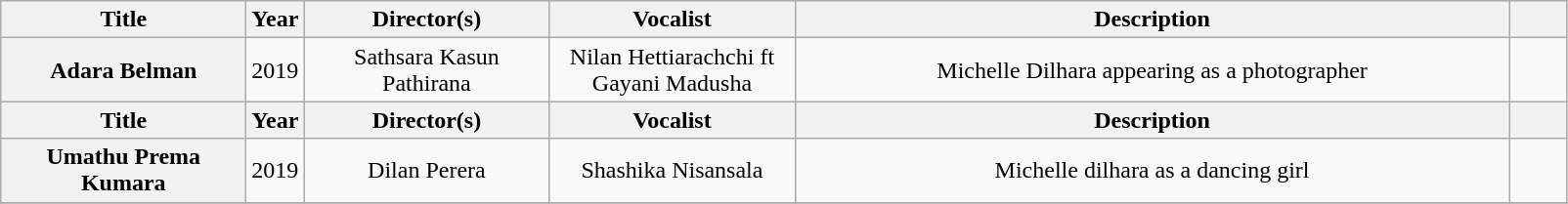<table class="wikitable sortable plainrowheaders" style="text-align:center;">
<tr>
<th scope="col" style="width:10em;">Title</th>
<th scope="col" style="width:2em;">Year</th>
<th scope="col" style="width:10em;">Director(s)</th>
<th scope="col" style="width:10em;" class="unsortable">Vocalist</th>
<th scope="col" style="width:30em;" class="unsortable">Description</th>
<th scope="col" style="width:2em;" class="unsortable"></th>
</tr>
<tr>
<th scope="row">Adara Belman</th>
<td>2019</td>
<td>Sathsara Kasun Pathirana</td>
<td>Nilan Hettiarachchi ft Gayani Madusha</td>
<td>Michelle Dilhara appearing as a photographer</td>
<td></td>
</tr>
<tr>
<th scope="col" style="width:10em;">Title</th>
<th scope="col" style="width:2em;">Year</th>
<th scope="col" style="width:10em;">Director(s)</th>
<th scope="col" style="width:10em;" class="unsortable">Vocalist</th>
<th scope="col" style="width:30em;" class="unsortable">Description</th>
<th scope="col" style="width:2em;" class="unsortable"></th>
</tr>
<tr>
<th scope="row">Umathu Prema Kumara</th>
<td>2019</td>
<td>Dilan Perera</td>
<td>Shashika Nisansala</td>
<td>Michelle dilhara as a dancing girl</td>
<td></td>
</tr>
<tr>
</tr>
</table>
